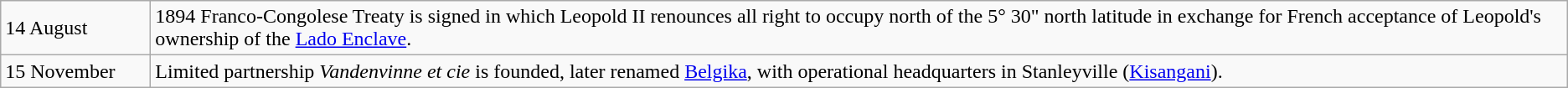<table class=wikitable>
<tr>
<td style="width:7em">14 August</td>
<td>1894 Franco-Congolese Treaty is signed in which Leopold II renounces all right to occupy north of the 5° 30" north latitude in exchange for French acceptance of Leopold's ownership of the <a href='#'>Lado Enclave</a>.</td>
</tr>
<tr>
<td>15 November</td>
<td>Limited partnership <em>Vandenvinne et cie</em> is founded, later renamed <a href='#'>Belgika</a>, with operational headquarters in Stanleyville (<a href='#'>Kisangani</a>).</td>
</tr>
</table>
